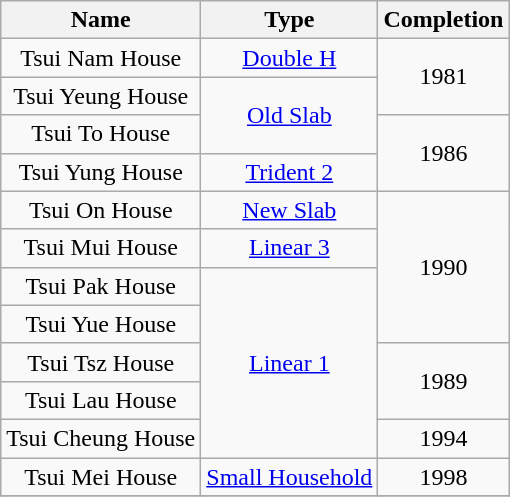<table class="wikitable" style="text-align: center">
<tr>
<th>Name</th>
<th>Type</th>
<th>Completion</th>
</tr>
<tr>
<td>Tsui Nam House</td>
<td rowspan="1"><a href='#'>Double H</a></td>
<td rowspan="2">1981</td>
</tr>
<tr>
<td>Tsui Yeung House</td>
<td rowspan="2"><a href='#'>Old Slab</a></td>
</tr>
<tr>
<td>Tsui To House</td>
<td rowspan="2">1986</td>
</tr>
<tr>
<td>Tsui Yung House</td>
<td rowspan="1"><a href='#'>Trident 2</a></td>
</tr>
<tr>
<td>Tsui On House</td>
<td rowspan="1"><a href='#'>New Slab</a></td>
<td rowspan="4">1990</td>
</tr>
<tr>
<td>Tsui Mui House</td>
<td rowspan="1"><a href='#'>Linear 3</a></td>
</tr>
<tr>
<td>Tsui Pak House</td>
<td rowspan="5"><a href='#'>Linear 1</a></td>
</tr>
<tr>
<td>Tsui Yue House</td>
</tr>
<tr>
<td>Tsui Tsz House</td>
<td rowspan="2">1989</td>
</tr>
<tr>
<td>Tsui Lau House</td>
</tr>
<tr>
<td>Tsui Cheung House</td>
<td rowspan="1">1994</td>
</tr>
<tr>
<td>Tsui Mei House</td>
<td rowspan="1"><a href='#'>Small Household</a></td>
<td rowspan="1">1998</td>
</tr>
<tr>
</tr>
</table>
